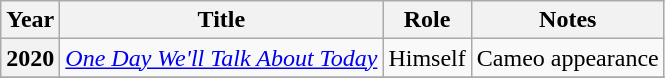<table class="wikitable plainrowheaders sortable">
<tr>
<th scope="col">Year</th>
<th scope="col">Title</th>
<th scope="col">Role</th>
<th scope="col" class="unsortable">Notes</th>
</tr>
<tr>
<th scope="row">2020</th>
<td><em><a href='#'>One Day We'll Talk About Today</a></em></td>
<td>Himself</td>
<td>Cameo appearance</td>
</tr>
<tr>
</tr>
</table>
